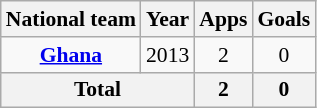<table class="wikitable" style="font-size:90%; text-align: center;">
<tr>
<th>National team</th>
<th>Year</th>
<th>Apps</th>
<th>Goals</th>
</tr>
<tr>
<td><strong><a href='#'>Ghana</a></strong></td>
<td>2013</td>
<td>2</td>
<td>0</td>
</tr>
<tr>
<th colspan=2>Total</th>
<th>2</th>
<th>0</th>
</tr>
</table>
